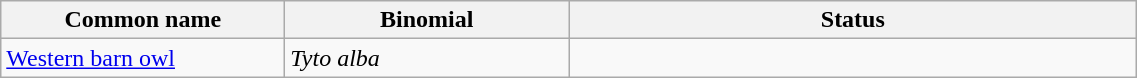<table width=60% class="wikitable">
<tr>
<th width=15%>Common name</th>
<th width=15%>Binomial</th>
<th width=30%>Status</th>
</tr>
<tr>
<td><a href='#'>Western barn owl</a></td>
<td><em>Tyto alba</em></td>
<td></td>
</tr>
</table>
